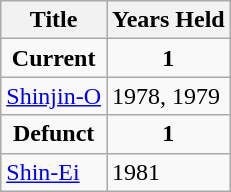<table class="wikitable">
<tr>
<th>Title</th>
<th>Years Held</th>
</tr>
<tr>
<td align="center"><strong>Current</strong></td>
<td align="center"><strong>1</strong></td>
</tr>
<tr>
<td> <a href='#'>Shinjin-O</a></td>
<td>1978, 1979</td>
</tr>
<tr>
<td align="center"><strong>Defunct</strong></td>
<td align="center"><strong>1</strong></td>
</tr>
<tr>
<td> <a href='#'>Shin-Ei</a></td>
<td>1981</td>
</tr>
</table>
